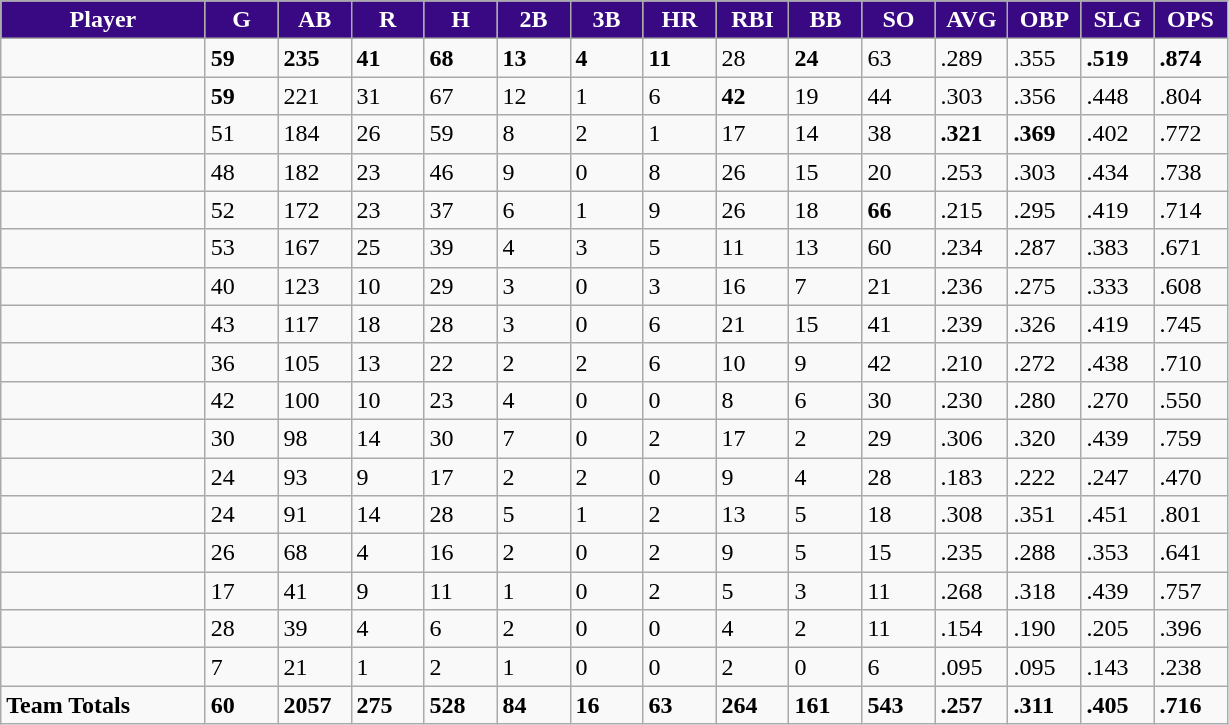<table class="wikitable sortable">
<tr>
<th style="background:#380982; color:#FFF; width:14%;">Player</th>
<th style="background:#380982; color:#FFF; width:5%;">G</th>
<th style="background:#380982; color:#FFF; width:5%;">AB</th>
<th style="background:#380982; color:#FFF; width:5%;">R</th>
<th style="background:#380982; color:#FFF; width:5%;">H</th>
<th style="background:#380982; color:#FFF; width:5%;">2B</th>
<th style="background:#380982; color:#FFF; width:5%;">3B</th>
<th style="background:#380982; color:#FFF; width:5%;">HR</th>
<th style="background:#380982; color:#FFF; width:5%;">RBI</th>
<th style="background:#380982; color:#FFF; width:5%;">BB</th>
<th style="background:#380982; color:#FFF; width:5%;">SO</th>
<th style="background:#380982; color:#FFF; width:5%;">AVG</th>
<th style="background:#380982; color:#FFF; width:5%;">OBP</th>
<th style="background:#380982; color:#FFF; width:5%;">SLG</th>
<th style="background:#380982; color:#FFF; width:5%;">OPS</th>
</tr>
<tr>
<td></td>
<td><strong>59</strong></td>
<td><strong>235</strong></td>
<td><strong>41</strong></td>
<td><strong>68</strong></td>
<td><strong>13</strong></td>
<td><strong>4</strong></td>
<td><strong>11</strong></td>
<td>28</td>
<td><strong>24</strong></td>
<td>63</td>
<td>.289</td>
<td>.355</td>
<td><strong>.519</strong></td>
<td><strong>.874</strong></td>
</tr>
<tr>
<td></td>
<td><strong>59</strong></td>
<td>221</td>
<td>31</td>
<td>67</td>
<td>12</td>
<td>1</td>
<td>6</td>
<td><strong>42</strong></td>
<td>19</td>
<td>44</td>
<td>.303</td>
<td>.356</td>
<td>.448</td>
<td>.804</td>
</tr>
<tr>
<td></td>
<td>51</td>
<td>184</td>
<td>26</td>
<td>59</td>
<td>8</td>
<td>2</td>
<td>1</td>
<td>17</td>
<td>14</td>
<td>38</td>
<td><strong>.321</strong></td>
<td><strong>.369</strong></td>
<td>.402</td>
<td>.772</td>
</tr>
<tr>
<td></td>
<td>48</td>
<td>182</td>
<td>23</td>
<td>46</td>
<td>9</td>
<td>0</td>
<td>8</td>
<td>26</td>
<td>15</td>
<td>20</td>
<td>.253</td>
<td>.303</td>
<td>.434</td>
<td>.738</td>
</tr>
<tr>
<td></td>
<td>52</td>
<td>172</td>
<td>23</td>
<td>37</td>
<td>6</td>
<td>1</td>
<td>9</td>
<td>26</td>
<td>18</td>
<td><strong>66</strong></td>
<td>.215</td>
<td>.295</td>
<td>.419</td>
<td>.714</td>
</tr>
<tr>
<td></td>
<td>53</td>
<td>167</td>
<td>25</td>
<td>39</td>
<td>4</td>
<td>3</td>
<td>5</td>
<td>11</td>
<td>13</td>
<td>60</td>
<td>.234</td>
<td>.287</td>
<td>.383</td>
<td>.671</td>
</tr>
<tr>
<td></td>
<td>40</td>
<td>123</td>
<td>10</td>
<td>29</td>
<td>3</td>
<td>0</td>
<td>3</td>
<td>16</td>
<td>7</td>
<td>21</td>
<td>.236</td>
<td>.275</td>
<td>.333</td>
<td>.608</td>
</tr>
<tr>
<td></td>
<td>43</td>
<td>117</td>
<td>18</td>
<td>28</td>
<td>3</td>
<td>0</td>
<td>6</td>
<td>21</td>
<td>15</td>
<td>41</td>
<td>.239</td>
<td>.326</td>
<td>.419</td>
<td>.745</td>
</tr>
<tr>
<td></td>
<td>36</td>
<td>105</td>
<td>13</td>
<td>22</td>
<td>2</td>
<td>2</td>
<td>6</td>
<td>10</td>
<td>9</td>
<td>42</td>
<td>.210</td>
<td>.272</td>
<td>.438</td>
<td>.710</td>
</tr>
<tr>
<td></td>
<td>42</td>
<td>100</td>
<td>10</td>
<td>23</td>
<td>4</td>
<td>0</td>
<td>0</td>
<td>8</td>
<td>6</td>
<td>30</td>
<td>.230</td>
<td>.280</td>
<td>.270</td>
<td>.550</td>
</tr>
<tr>
<td></td>
<td>30</td>
<td>98</td>
<td>14</td>
<td>30</td>
<td>7</td>
<td>0</td>
<td>2</td>
<td>17</td>
<td>2</td>
<td>29</td>
<td>.306</td>
<td>.320</td>
<td>.439</td>
<td>.759</td>
</tr>
<tr>
<td></td>
<td>24</td>
<td>93</td>
<td>9</td>
<td>17</td>
<td>2</td>
<td>2</td>
<td>0</td>
<td>9</td>
<td>4</td>
<td>28</td>
<td>.183</td>
<td>.222</td>
<td>.247</td>
<td>.470</td>
</tr>
<tr>
<td></td>
<td>24</td>
<td>91</td>
<td>14</td>
<td>28</td>
<td>5</td>
<td>1</td>
<td>2</td>
<td>13</td>
<td>5</td>
<td>18</td>
<td>.308</td>
<td>.351</td>
<td>.451</td>
<td>.801</td>
</tr>
<tr>
<td></td>
<td>26</td>
<td>68</td>
<td>4</td>
<td>16</td>
<td>2</td>
<td>0</td>
<td>2</td>
<td>9</td>
<td>5</td>
<td>15</td>
<td>.235</td>
<td>.288</td>
<td>.353</td>
<td>.641</td>
</tr>
<tr>
<td></td>
<td>17</td>
<td>41</td>
<td>9</td>
<td>11</td>
<td>1</td>
<td>0</td>
<td>2</td>
<td>5</td>
<td>3</td>
<td>11</td>
<td>.268</td>
<td>.318</td>
<td>.439</td>
<td>.757</td>
</tr>
<tr>
<td></td>
<td>28</td>
<td>39</td>
<td>4</td>
<td>6</td>
<td>2</td>
<td>0</td>
<td>0</td>
<td>4</td>
<td>2</td>
<td>11</td>
<td>.154</td>
<td>.190</td>
<td>.205</td>
<td>.396</td>
</tr>
<tr>
<td></td>
<td>7</td>
<td>21</td>
<td>1</td>
<td>2</td>
<td>1</td>
<td>0</td>
<td>0</td>
<td>2</td>
<td>0</td>
<td>6</td>
<td>.095</td>
<td>.095</td>
<td>.143</td>
<td>.238</td>
</tr>
<tr>
<td><strong>Team Totals</strong></td>
<td><strong>60</strong></td>
<td><strong>2057</strong></td>
<td><strong>275</strong></td>
<td><strong>528</strong></td>
<td><strong>84</strong></td>
<td><strong>16</strong></td>
<td><strong>63</strong></td>
<td><strong>264</strong></td>
<td><strong>161</strong></td>
<td><strong>543</strong></td>
<td><strong>.257</strong></td>
<td><strong>.311</strong></td>
<td><strong>.405</strong></td>
<td><strong>.716</strong></td>
</tr>
</table>
